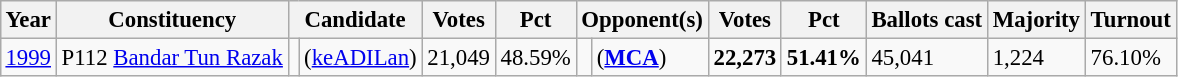<table class="wikitable" style="margin:0.5em ; font-size:95%">
<tr>
<th>Year</th>
<th>Constituency</th>
<th colspan=2>Candidate</th>
<th>Votes</th>
<th>Pct</th>
<th colspan=2>Opponent(s)</th>
<th>Votes</th>
<th>Pct</th>
<th>Ballots cast</th>
<th>Majority</th>
<th>Turnout</th>
</tr>
<tr>
<td><a href='#'>1999</a></td>
<td>P112 <a href='#'>Bandar Tun Razak</a></td>
<td></td>
<td> (<a href='#'>keADILan</a>)</td>
<td align="right">21,049</td>
<td>48.59%</td>
<td></td>
<td><strong></strong> (<a href='#'><strong>MCA</strong></a>)</td>
<td align="right"><strong>22,273</strong></td>
<td><strong>51.41%</strong></td>
<td>45,041</td>
<td>1,224</td>
<td>76.10%</td>
</tr>
</table>
